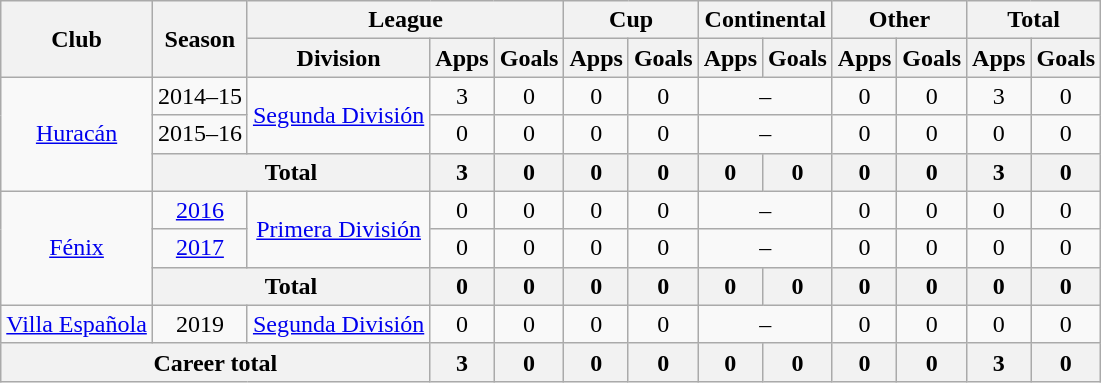<table class="wikitable" style="text-align: center">
<tr>
<th rowspan="2">Club</th>
<th rowspan="2">Season</th>
<th colspan="3">League</th>
<th colspan="2">Cup</th>
<th colspan="2">Continental</th>
<th colspan="2">Other</th>
<th colspan="2">Total</th>
</tr>
<tr>
<th>Division</th>
<th>Apps</th>
<th>Goals</th>
<th>Apps</th>
<th>Goals</th>
<th>Apps</th>
<th>Goals</th>
<th>Apps</th>
<th>Goals</th>
<th>Apps</th>
<th>Goals</th>
</tr>
<tr>
<td rowspan="3"><a href='#'>Huracán</a></td>
<td>2014–15</td>
<td rowspan="2"><a href='#'>Segunda División</a></td>
<td>3</td>
<td>0</td>
<td>0</td>
<td>0</td>
<td colspan="2">–</td>
<td>0</td>
<td>0</td>
<td>3</td>
<td>0</td>
</tr>
<tr>
<td>2015–16</td>
<td>0</td>
<td>0</td>
<td>0</td>
<td>0</td>
<td colspan="2">–</td>
<td>0</td>
<td>0</td>
<td>0</td>
<td>0</td>
</tr>
<tr>
<th colspan="2"><strong>Total</strong></th>
<th>3</th>
<th>0</th>
<th>0</th>
<th>0</th>
<th>0</th>
<th>0</th>
<th>0</th>
<th>0</th>
<th>3</th>
<th>0</th>
</tr>
<tr>
<td rowspan="3"><a href='#'>Fénix</a></td>
<td><a href='#'>2016</a></td>
<td rowspan="2"><a href='#'>Primera División</a></td>
<td>0</td>
<td>0</td>
<td>0</td>
<td>0</td>
<td colspan="2">–</td>
<td>0</td>
<td>0</td>
<td>0</td>
<td>0</td>
</tr>
<tr>
<td><a href='#'>2017</a></td>
<td>0</td>
<td>0</td>
<td>0</td>
<td>0</td>
<td colspan="2">–</td>
<td>0</td>
<td>0</td>
<td>0</td>
<td>0</td>
</tr>
<tr>
<th colspan="2"><strong>Total</strong></th>
<th>0</th>
<th>0</th>
<th>0</th>
<th>0</th>
<th>0</th>
<th>0</th>
<th>0</th>
<th>0</th>
<th>0</th>
<th>0</th>
</tr>
<tr>
<td><a href='#'>Villa Española</a></td>
<td>2019</td>
<td><a href='#'>Segunda División</a></td>
<td>0</td>
<td>0</td>
<td>0</td>
<td>0</td>
<td colspan="2">–</td>
<td>0</td>
<td>0</td>
<td>0</td>
<td>0</td>
</tr>
<tr>
<th colspan="3"><strong>Career total</strong></th>
<th>3</th>
<th>0</th>
<th>0</th>
<th>0</th>
<th>0</th>
<th>0</th>
<th>0</th>
<th>0</th>
<th>3</th>
<th>0</th>
</tr>
</table>
